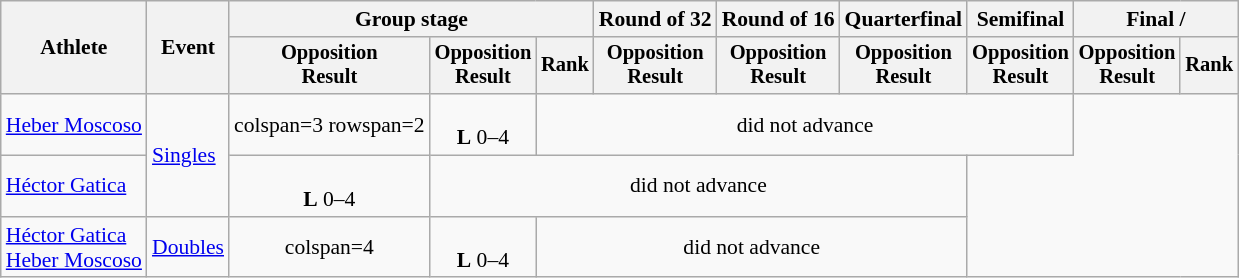<table class=wikitable style=font-size:90%;text-align:center>
<tr>
<th rowspan=2>Athlete</th>
<th rowspan=2>Event</th>
<th colspan=3>Group stage</th>
<th>Round of 32</th>
<th>Round of 16</th>
<th>Quarterfinal</th>
<th>Semifinal</th>
<th colspan=2>Final / </th>
</tr>
<tr style=font-size:95%>
<th>Opposition<br>Result</th>
<th>Opposition<br>Result</th>
<th>Rank</th>
<th>Opposition<br>Result</th>
<th>Opposition<br>Result</th>
<th>Opposition<br>Result</th>
<th>Opposition<br>Result</th>
<th>Opposition<br>Result</th>
<th>Rank</th>
</tr>
<tr>
<td align=left><a href='#'>Heber Moscoso</a></td>
<td align=left rowspan=2><a href='#'>Singles</a></td>
<td>colspan=3 rowspan=2 </td>
<td><br><strong>L</strong> 0–4</td>
<td colspan=5>did not advance</td>
</tr>
<tr>
<td align=left><a href='#'>Héctor Gatica</a></td>
<td><br><strong>L</strong> 0–4</td>
<td colspan=5>did not advance</td>
</tr>
<tr>
<td align=left><a href='#'>Héctor Gatica</a><br><a href='#'>Heber Moscoso</a></td>
<td align=left><a href='#'>Doubles</a></td>
<td>colspan=4 </td>
<td><br><strong>L</strong> 0–4</td>
<td colspan=4>did not advance</td>
</tr>
</table>
